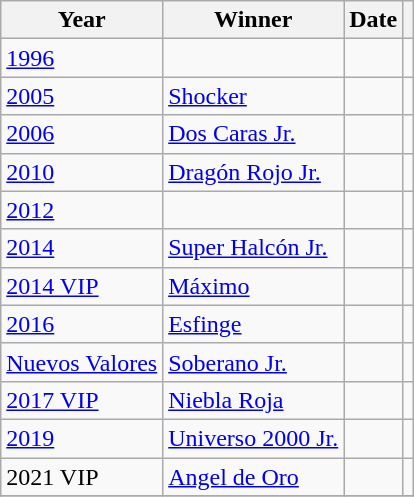<table class="wikitable" align="center">
<tr>
<th scope="col">Year</th>
<th scope="col">Winner</th>
<th scope="col">Date</th>
<th class="unsortable" scope="col"></th>
</tr>
<tr>
<td><a href='#'>1996</a></td>
<td></td>
<td></td>
<td></td>
</tr>
<tr>
<td><a href='#'>2005</a></td>
<td><a href='#'>Shocker</a></td>
<td></td>
<td></td>
</tr>
<tr>
<td><a href='#'>2006</a></td>
<td><a href='#'>Dos Caras Jr.</a></td>
<td></td>
<td></td>
</tr>
<tr>
<td><a href='#'>2010</a></td>
<td><a href='#'>Dragón Rojo Jr.</a></td>
<td></td>
<td></td>
</tr>
<tr>
<td><a href='#'>2012</a></td>
<td></td>
<td></td>
<td></td>
</tr>
<tr>
<td><a href='#'>2014</a></td>
<td><a href='#'>Super Halcón Jr.</a></td>
<td></td>
<td></td>
</tr>
<tr>
<td><a href='#'>2014 VIP</a></td>
<td><a href='#'>Máximo</a></td>
<td></td>
<td></td>
</tr>
<tr>
<td><a href='#'>2016</a></td>
<td><a href='#'>Esfinge</a></td>
<td></td>
<td></td>
</tr>
<tr>
<td><a href='#'>Nuevos Valores</a></td>
<td><a href='#'>Soberano Jr.</a></td>
<td></td>
<td></td>
</tr>
<tr>
<td><a href='#'>2017 VIP</a></td>
<td><a href='#'>Niebla Roja</a></td>
<td></td>
<td></td>
</tr>
<tr>
<td><a href='#'>2019</a></td>
<td><a href='#'>Universo 2000 Jr.</a></td>
<td></td>
<td></td>
</tr>
<tr>
<td>2021 VIP</td>
<td><a href='#'>Angel de Oro</a></td>
<td></td>
<td></td>
</tr>
<tr>
</tr>
</table>
